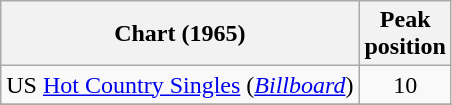<table class="wikitable sortable">
<tr>
<th align="left">Chart (1965)</th>
<th align="center">Peak<br>position</th>
</tr>
<tr>
<td align="left">US <a href='#'>Hot Country Singles</a> (<em><a href='#'>Billboard</a></em>)</td>
<td align="center">10</td>
</tr>
<tr>
</tr>
</table>
